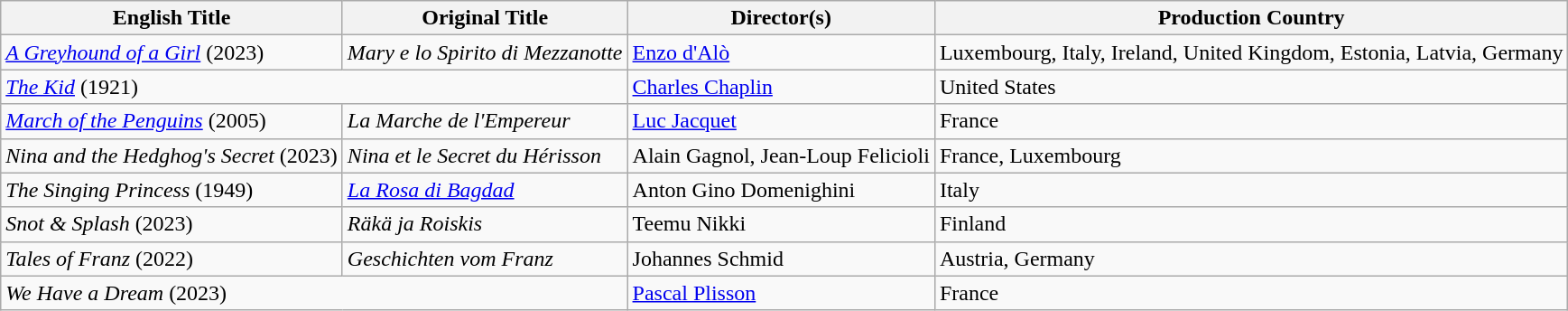<table class="wikitable">
<tr>
<th>English Title</th>
<th>Original Title</th>
<th>Director(s)</th>
<th>Production Country</th>
</tr>
<tr>
<td><em><a href='#'>A Greyhound of a Girl</a></em> (2023)</td>
<td><em>Mary e lo Spirito di Mezzanotte</em></td>
<td><a href='#'>Enzo d'Alò</a></td>
<td>Luxembourg, Italy, Ireland, United Kingdom, Estonia, Latvia, Germany</td>
</tr>
<tr>
<td colspan="2"><em><a href='#'>The Kid</a></em> (1921)</td>
<td><a href='#'>Charles Chaplin</a></td>
<td>United States</td>
</tr>
<tr>
<td><em><a href='#'>March of the Penguins</a></em> (2005)</td>
<td><em>La Marche de l'Empereur</em></td>
<td><a href='#'>Luc Jacquet</a></td>
<td>France</td>
</tr>
<tr>
<td><em>Nina and the Hedghog's Secret</em> (2023)</td>
<td><em>Nina et le Secret du Hérisson</em></td>
<td>Alain Gagnol, Jean-Loup Felicioli</td>
<td>France, Luxembourg</td>
</tr>
<tr>
<td><em>The Singing Princess</em> (1949)</td>
<td><em><a href='#'>La Rosa di Bagdad</a></em></td>
<td>Anton Gino Domenighini</td>
<td>Italy</td>
</tr>
<tr>
<td><em>Snot & Splash</em> (2023)</td>
<td><em>Räkä ja Roiskis</em></td>
<td>Teemu Nikki</td>
<td>Finland</td>
</tr>
<tr>
<td><em>Tales of Franz</em> (2022)</td>
<td><em>Geschichten vom Franz</em></td>
<td>Johannes Schmid</td>
<td>Austria, Germany</td>
</tr>
<tr>
<td colspan="2"><em>We Have a Dream</em> (2023)</td>
<td><a href='#'>Pascal Plisson</a></td>
<td>France</td>
</tr>
</table>
